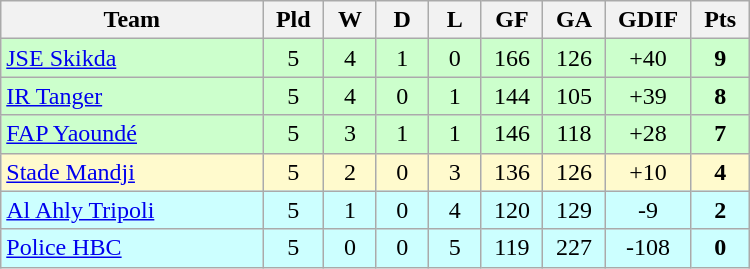<table class=wikitable style="text-align:center" width=500>
<tr>
<th width=25%>Team</th>
<th width=5%>Pld</th>
<th width=5%>W</th>
<th width=5%>D</th>
<th width=5%>L</th>
<th width=5%>GF</th>
<th width=5%>GA</th>
<th width=5%>GDIF</th>
<th width=5%>Pts</th>
</tr>
<tr bgcolor=#ccffcc>
<td align="left"> <a href='#'>JSE Skikda</a></td>
<td>5</td>
<td>4</td>
<td>1</td>
<td>0</td>
<td>166</td>
<td>126</td>
<td>+40</td>
<td><strong>9</strong></td>
</tr>
<tr bgcolor=#ccffcc>
<td align="left"> <a href='#'>IR Tanger</a></td>
<td>5</td>
<td>4</td>
<td>0</td>
<td>1</td>
<td>144</td>
<td>105</td>
<td>+39</td>
<td><strong>8</strong></td>
</tr>
<tr bgcolor=#ccffcc>
<td align="left"> <a href='#'>FAP Yaoundé</a></td>
<td>5</td>
<td>3</td>
<td>1</td>
<td>1</td>
<td>146</td>
<td>118</td>
<td>+28</td>
<td><strong>7</strong></td>
</tr>
<tr bgcolor=#fffacd>
<td align="left"> <a href='#'>Stade Mandji</a></td>
<td>5</td>
<td>2</td>
<td>0</td>
<td>3</td>
<td>136</td>
<td>126</td>
<td>+10</td>
<td><strong>4</strong></td>
</tr>
<tr bgcolor=#ccffff>
<td align="left"> <a href='#'>Al Ahly Tripoli</a></td>
<td>5</td>
<td>1</td>
<td>0</td>
<td>4</td>
<td>120</td>
<td>129</td>
<td>-9</td>
<td><strong>2</strong></td>
</tr>
<tr bgcolor=#ccffff>
<td align="left"> <a href='#'>Police HBC</a></td>
<td>5</td>
<td>0</td>
<td>0</td>
<td>5</td>
<td>119</td>
<td>227</td>
<td>-108</td>
<td><strong>0</strong></td>
</tr>
</table>
